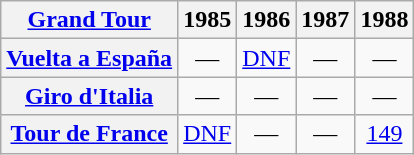<table class="wikitable plainrowheaders">
<tr>
<th scope="col"><a href='#'>Grand Tour</a></th>
<th scope="col">1985</th>
<th scope="col">1986</th>
<th scope="col">1987</th>
<th scope="col">1988</th>
</tr>
<tr style="text-align:center;">
<th scope="row"> <a href='#'>Vuelta a España</a></th>
<td>—</td>
<td><a href='#'>DNF</a></td>
<td>—</td>
<td>—</td>
</tr>
<tr style="text-align:center;">
<th scope="row"> <a href='#'>Giro d'Italia</a></th>
<td>—</td>
<td>—</td>
<td>—</td>
<td>—</td>
</tr>
<tr style="text-align:center;">
<th scope="row"> <a href='#'>Tour de France</a></th>
<td><a href='#'>DNF</a></td>
<td>—</td>
<td>—</td>
<td><a href='#'>149</a></td>
</tr>
</table>
